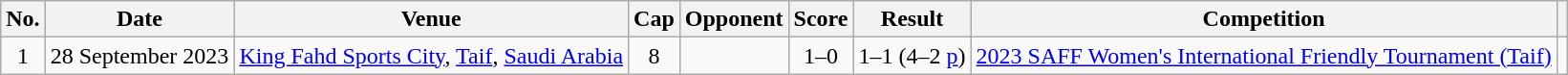<table class="wikitable sortable">
<tr>
<th scope="col">No.</th>
<th scope="col">Date</th>
<th scope="col">Venue</th>
<th scope="col">Cap</th>
<th scope="col">Opponent</th>
<th scope="col">Score</th>
<th scope="col">Result</th>
<th scope="col">Competition</th>
<th class="unsortable" scope="col"></th>
</tr>
<tr>
<td style="text-align: center;">1</td>
<td>28 September 2023</td>
<td><a href='#'>King Fahd Sports City</a>, <a href='#'>Taif</a>, <a href='#'>Saudi Arabia</a></td>
<td style="text-align: center;">8</td>
<td></td>
<td style="text-align: center;">1–0</td>
<td style="text-align: center;">1–1 (4–2 <a href='#'>p</a>)</td>
<td><a href='#'>2023 SAFF Women's International Friendly Tournament (Taif)</a></td>
<td style="text-align: center;"></td>
</tr>
</table>
